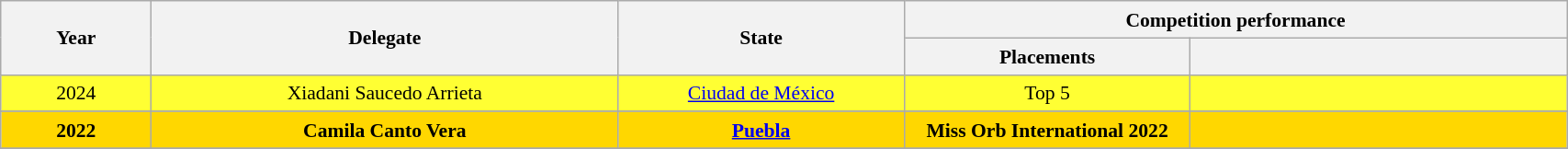<table class="wikitable" style="text-align:center; line-height:20px; font-size:90%; width:90%;">
<tr>
<th rowspan="2"  width=60px>Year</th>
<th rowspan="2"  width=200px>Delegate</th>
<th rowspan="2"  width=120px>State</th>
<th colspan="2"  width=200px>Competition performance</th>
</tr>
<tr>
<th width=120px>Placements</th>
<th width=160px></th>
</tr>
<tr style="background-color:#FFFF33">
<td>2024</td>
<td>Xiadani Saucedo Arrieta</td>
<td><a href='#'>Ciudad de México</a></td>
<td>Top 5</td>
<td></td>
</tr>
<tr>
</tr>
<tr style="background-color:GOLD; font-weight: bold">
<td>2022</td>
<td>Camila Canto Vera</td>
<td><a href='#'>Puebla</a></td>
<td>Miss Orb International 2022</td>
<td></td>
</tr>
<tr>
</tr>
</table>
